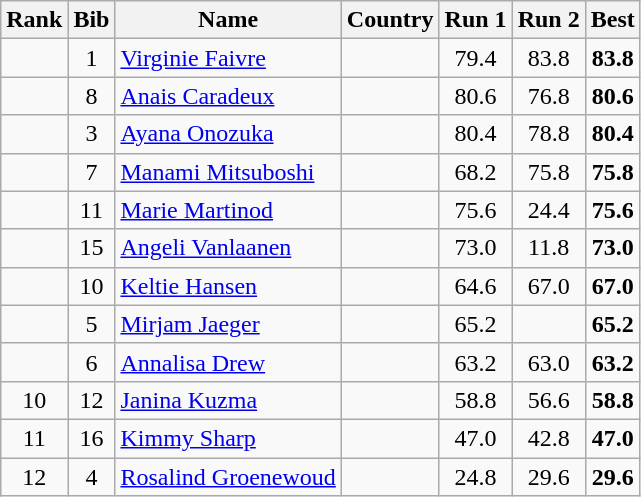<table class="wikitable sortable" style="text-align:center">
<tr>
<th>Rank</th>
<th>Bib</th>
<th>Name</th>
<th>Country</th>
<th>Run 1</th>
<th>Run 2</th>
<th>Best</th>
</tr>
<tr>
<td></td>
<td>1</td>
<td align=left><a href='#'>Virginie Faivre</a></td>
<td align=left></td>
<td>79.4</td>
<td>83.8</td>
<td><strong>83.8</strong></td>
</tr>
<tr>
<td></td>
<td>8</td>
<td align=left><a href='#'>Anais Caradeux</a></td>
<td align=left></td>
<td>80.6</td>
<td>76.8</td>
<td><strong>80.6</strong></td>
</tr>
<tr>
<td></td>
<td>3</td>
<td align=left><a href='#'>Ayana Onozuka</a></td>
<td align=left></td>
<td>80.4</td>
<td>78.8</td>
<td><strong>80.4</strong></td>
</tr>
<tr>
<td></td>
<td>7</td>
<td align=left><a href='#'>Manami Mitsuboshi</a></td>
<td align=left></td>
<td>68.2</td>
<td>75.8</td>
<td><strong>75.8</strong></td>
</tr>
<tr>
<td></td>
<td>11</td>
<td align=left><a href='#'>Marie Martinod</a></td>
<td align=left></td>
<td>75.6</td>
<td>24.4</td>
<td><strong>75.6</strong></td>
</tr>
<tr>
<td></td>
<td>15</td>
<td align=left><a href='#'>Angeli Vanlaanen</a></td>
<td align=left></td>
<td>73.0</td>
<td>11.8</td>
<td><strong>73.0</strong></td>
</tr>
<tr>
<td></td>
<td>10</td>
<td align=left><a href='#'>Keltie Hansen</a></td>
<td align=left></td>
<td>64.6</td>
<td>67.0</td>
<td><strong>67.0</strong></td>
</tr>
<tr>
<td></td>
<td>5</td>
<td align=left><a href='#'>Mirjam Jaeger</a></td>
<td align=left></td>
<td>65.2</td>
<td></td>
<td><strong>65.2</strong></td>
</tr>
<tr>
<td></td>
<td>6</td>
<td align=left><a href='#'>Annalisa Drew</a></td>
<td align=left></td>
<td>63.2</td>
<td>63.0</td>
<td><strong>63.2</strong></td>
</tr>
<tr>
<td>10</td>
<td>12</td>
<td align=left><a href='#'>Janina Kuzma</a></td>
<td align=left></td>
<td>58.8</td>
<td>56.6</td>
<td><strong>58.8</strong></td>
</tr>
<tr>
<td>11</td>
<td>16</td>
<td align=left><a href='#'>Kimmy Sharp</a></td>
<td align=left></td>
<td>47.0</td>
<td>42.8</td>
<td><strong>47.0</strong></td>
</tr>
<tr>
<td>12</td>
<td>4</td>
<td align=left><a href='#'>Rosalind Groenewoud</a></td>
<td align=left></td>
<td>24.8</td>
<td>29.6</td>
<td><strong>29.6</strong></td>
</tr>
</table>
